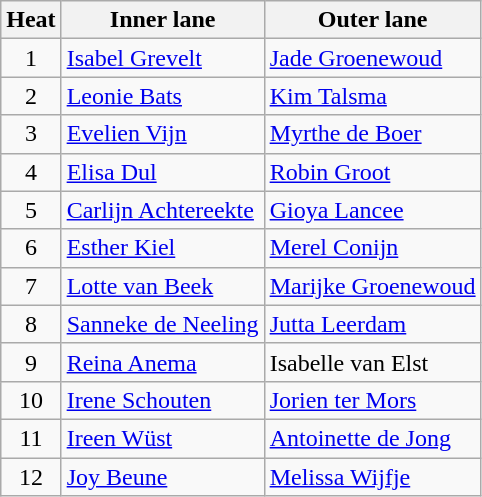<table class="wikitable">
<tr>
<th>Heat</th>
<th>Inner lane</th>
<th>Outer lane</th>
</tr>
<tr>
<td align="center">1</td>
<td><a href='#'>Isabel Grevelt</a></td>
<td><a href='#'>Jade Groenewoud</a></td>
</tr>
<tr>
<td align="center">2</td>
<td><a href='#'>Leonie Bats</a></td>
<td><a href='#'>Kim Talsma</a></td>
</tr>
<tr>
<td align="center">3</td>
<td><a href='#'>Evelien Vijn</a></td>
<td><a href='#'>Myrthe de Boer</a></td>
</tr>
<tr>
<td align="center">4</td>
<td><a href='#'>Elisa Dul</a></td>
<td><a href='#'>Robin Groot</a></td>
</tr>
<tr>
<td align="center">5</td>
<td><a href='#'>Carlijn Achtereekte</a></td>
<td><a href='#'>Gioya Lancee</a></td>
</tr>
<tr>
<td align="center">6</td>
<td><a href='#'>Esther Kiel</a></td>
<td><a href='#'>Merel Conijn</a></td>
</tr>
<tr>
<td align="center">7</td>
<td><a href='#'>Lotte van Beek</a></td>
<td><a href='#'>Marijke Groenewoud</a></td>
</tr>
<tr>
<td align="center">8</td>
<td><a href='#'>Sanneke de Neeling</a></td>
<td><a href='#'>Jutta Leerdam</a></td>
</tr>
<tr>
<td align="center">9</td>
<td><a href='#'>Reina Anema</a></td>
<td>Isabelle van Elst</td>
</tr>
<tr>
<td align="center">10</td>
<td><a href='#'>Irene Schouten</a></td>
<td><a href='#'>Jorien ter Mors</a></td>
</tr>
<tr>
<td align="center">11</td>
<td><a href='#'>Ireen Wüst</a></td>
<td><a href='#'>Antoinette de Jong</a></td>
</tr>
<tr>
<td align="center">12</td>
<td><a href='#'>Joy Beune</a></td>
<td><a href='#'>Melissa Wijfje</a></td>
</tr>
</table>
